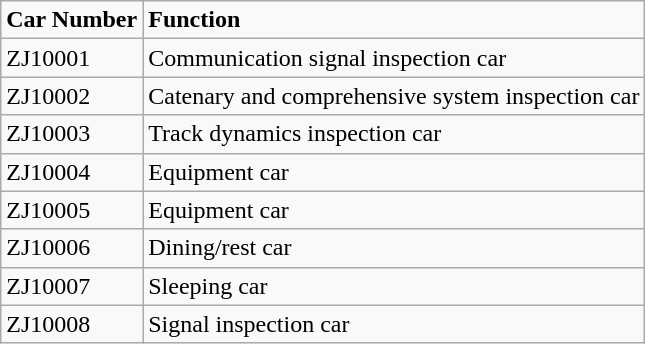<table class="wikitable" style="font-size:100%;text-align: left;">
<tr>
<td><strong>Car Number</strong></td>
<td><strong>Function</strong></td>
</tr>
<tr>
<td>ZJ10001</td>
<td>Communication signal inspection car</td>
</tr>
<tr>
<td>ZJ10002</td>
<td>Catenary and comprehensive system inspection car</td>
</tr>
<tr>
<td>ZJ10003</td>
<td>Track dynamics inspection car</td>
</tr>
<tr>
<td>ZJ10004</td>
<td>Equipment car</td>
</tr>
<tr>
<td>ZJ10005</td>
<td>Equipment car</td>
</tr>
<tr>
<td>ZJ10006</td>
<td>Dining/rest car</td>
</tr>
<tr>
<td>ZJ10007</td>
<td>Sleeping car</td>
</tr>
<tr>
<td>ZJ10008</td>
<td>Signal inspection car</td>
</tr>
</table>
